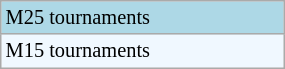<table class="wikitable" style="font-size:85%; width:15%;">
<tr style="background:lightblue;">
<td>M25 tournaments</td>
</tr>
<tr style="background:#f0f8ff;">
<td>M15 tournaments</td>
</tr>
</table>
